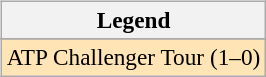<table>
<tr valign=top>
<td><br><table class=wikitable style="font-size:97%">
<tr>
<th>Legend</th>
</tr>
<tr bgcolor=e5d1cb>
</tr>
<tr bgcolor=moccasin>
<td>ATP Challenger Tour (1–0)</td>
</tr>
</table>
</td>
<td></td>
</tr>
</table>
